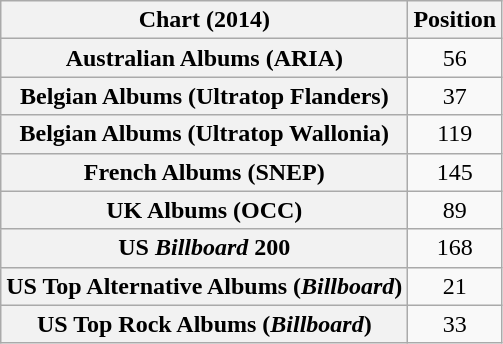<table class="wikitable sortable plainrowheaders" style="text-align:center">
<tr>
<th scope="col">Chart (2014)</th>
<th scope="col">Position</th>
</tr>
<tr>
<th scope="row">Australian Albums (ARIA)</th>
<td>56</td>
</tr>
<tr>
<th scope="row">Belgian Albums (Ultratop Flanders)</th>
<td>37</td>
</tr>
<tr>
<th scope="row">Belgian Albums (Ultratop Wallonia)</th>
<td>119</td>
</tr>
<tr>
<th scope="row">French Albums (SNEP)</th>
<td>145</td>
</tr>
<tr>
<th scope="row">UK Albums (OCC)</th>
<td>89</td>
</tr>
<tr>
<th scope="row">US <em>Billboard</em> 200</th>
<td>168</td>
</tr>
<tr>
<th scope="row">US Top Alternative Albums (<em>Billboard</em>)</th>
<td>21</td>
</tr>
<tr>
<th scope="row">US Top Rock Albums (<em>Billboard</em>)</th>
<td>33</td>
</tr>
</table>
